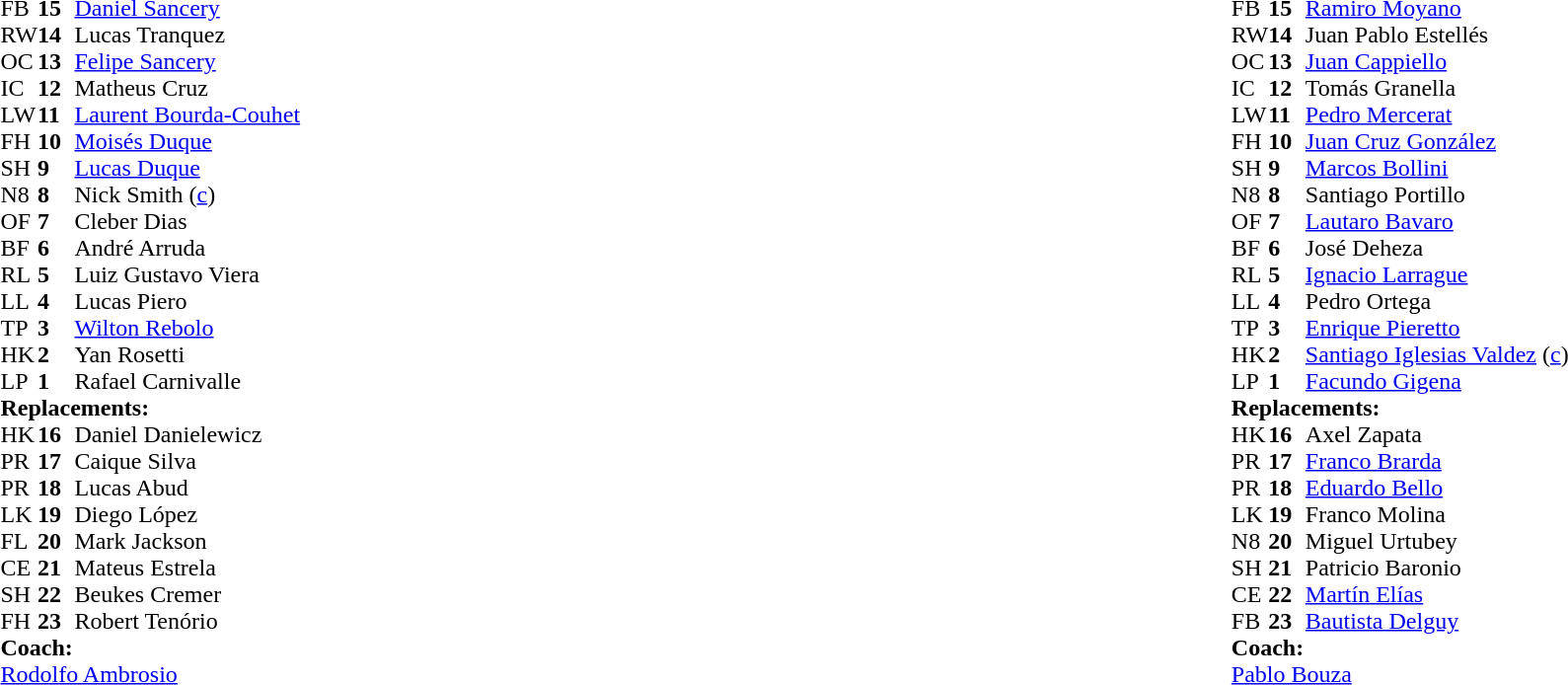<table style="width:100%">
<tr>
<td style="vertical-align:top; width:50%"><br><table cellspacing="0" cellpadding="0">
<tr>
<th width="25"></th>
<th width="25"></th>
</tr>
<tr>
<td>FB</td>
<td><strong>15</strong></td>
<td><a href='#'>Daniel Sancery</a></td>
</tr>
<tr>
<td>RW</td>
<td><strong>14</strong></td>
<td>Lucas Tranquez</td>
</tr>
<tr>
<td>OC</td>
<td><strong>13</strong></td>
<td><a href='#'>Felipe Sancery</a></td>
</tr>
<tr>
<td>IC</td>
<td><strong>12</strong></td>
<td>Matheus Cruz</td>
<td></td>
<td></td>
</tr>
<tr>
<td>LW</td>
<td><strong>11</strong></td>
<td><a href='#'>Laurent Bourda-Couhet</a></td>
</tr>
<tr>
<td>FH</td>
<td><strong>10</strong></td>
<td><a href='#'>Moisés Duque</a></td>
</tr>
<tr>
<td>SH</td>
<td><strong>9</strong></td>
<td><a href='#'>Lucas Duque</a></td>
</tr>
<tr>
<td>N8</td>
<td><strong>8</strong></td>
<td>Nick Smith (<a href='#'>c</a>)</td>
</tr>
<tr>
<td>OF</td>
<td><strong>7</strong></td>
<td>Cleber Dias</td>
</tr>
<tr>
<td>BF</td>
<td><strong>6</strong></td>
<td>André Arruda</td>
<td></td>
<td></td>
</tr>
<tr>
<td>RL</td>
<td><strong>5</strong></td>
<td>Luiz Gustavo Viera</td>
</tr>
<tr>
<td>LL</td>
<td><strong>4</strong></td>
<td>Lucas Piero</td>
<td></td>
<td></td>
</tr>
<tr>
<td>TP</td>
<td><strong>3</strong></td>
<td><a href='#'>Wilton Rebolo</a></td>
<td></td>
<td></td>
</tr>
<tr>
<td>HK</td>
<td><strong>2</strong></td>
<td>Yan Rosetti</td>
<td></td>
<td></td>
</tr>
<tr>
<td>LP</td>
<td><strong>1</strong></td>
<td>Rafael Carnivalle</td>
<td></td>
<td></td>
</tr>
<tr>
<td colspan=3><strong>Replacements:</strong></td>
</tr>
<tr>
<td>HK</td>
<td><strong>16</strong></td>
<td>Daniel Danielewicz</td>
<td></td>
<td></td>
</tr>
<tr>
<td>PR</td>
<td><strong>17</strong></td>
<td>Caique Silva</td>
<td></td>
<td></td>
</tr>
<tr>
<td>PR</td>
<td><strong>18</strong></td>
<td>Lucas Abud</td>
<td></td>
<td></td>
</tr>
<tr>
<td>LK</td>
<td><strong>19</strong></td>
<td>Diego López</td>
<td></td>
<td></td>
</tr>
<tr>
<td>FL</td>
<td><strong>20</strong></td>
<td>Mark Jackson</td>
<td></td>
<td></td>
</tr>
<tr>
<td>CE</td>
<td><strong>21</strong></td>
<td>Mateus Estrela</td>
</tr>
<tr>
<td>SH</td>
<td><strong>22</strong></td>
<td>Beukes Cremer</td>
<td></td>
<td></td>
</tr>
<tr>
<td>FH</td>
<td><strong>23</strong></td>
<td>Robert Tenório</td>
</tr>
<tr>
<td colspan=3><strong>Coach:</strong></td>
</tr>
<tr>
<td colspan="4"> <a href='#'>Rodolfo Ambrosio</a></td>
</tr>
</table>
</td>
<td style="vertical-align:top"></td>
<td style="vertical-align:top; width:50%"><br><table cellspacing="0" cellpadding="0" style="margin:auto">
<tr>
<th width="25"></th>
<th width="25"></th>
</tr>
<tr>
<td>FB</td>
<td><strong>15</strong></td>
<td><a href='#'>Ramiro Moyano</a></td>
<td></td>
<td></td>
</tr>
<tr>
<td>RW</td>
<td><strong>14</strong></td>
<td>Juan Pablo Estellés</td>
</tr>
<tr>
<td>OC</td>
<td><strong>13</strong></td>
<td><a href='#'>Juan Cappiello</a></td>
</tr>
<tr>
<td>IC</td>
<td><strong>12</strong></td>
<td>Tomás Granella</td>
<td></td>
<td></td>
</tr>
<tr>
<td>LW</td>
<td><strong>11</strong></td>
<td><a href='#'>Pedro Mercerat</a></td>
</tr>
<tr>
<td>FH</td>
<td><strong>10</strong></td>
<td><a href='#'>Juan Cruz González</a></td>
</tr>
<tr>
<td>SH</td>
<td><strong>9</strong></td>
<td><a href='#'>Marcos Bollini</a></td>
<td></td>
<td></td>
</tr>
<tr>
<td>N8</td>
<td><strong>8</strong></td>
<td>Santiago Portillo</td>
</tr>
<tr>
<td>OF</td>
<td><strong>7</strong></td>
<td><a href='#'>Lautaro Bavaro</a></td>
</tr>
<tr>
<td>BF</td>
<td><strong>6</strong></td>
<td>José Deheza</td>
<td></td>
<td></td>
</tr>
<tr>
<td>RL</td>
<td><strong>5</strong></td>
<td><a href='#'>Ignacio Larrague</a></td>
</tr>
<tr>
<td>LL</td>
<td><strong>4</strong></td>
<td>Pedro Ortega</td>
<td></td>
<td></td>
</tr>
<tr>
<td>TP</td>
<td><strong>3</strong></td>
<td><a href='#'>Enrique Pieretto</a></td>
<td></td>
<td></td>
</tr>
<tr>
<td>HK</td>
<td><strong>2</strong></td>
<td><a href='#'>Santiago Iglesias Valdez</a> (<a href='#'>c</a>)</td>
<td></td>
<td></td>
</tr>
<tr>
<td>LP</td>
<td><strong>1</strong></td>
<td><a href='#'>Facundo Gigena</a></td>
<td></td>
<td></td>
</tr>
<tr>
<td colspan=3><strong>Replacements:</strong></td>
</tr>
<tr>
<td>HK</td>
<td><strong>16</strong></td>
<td>Axel Zapata</td>
<td></td>
<td></td>
</tr>
<tr>
<td>PR</td>
<td><strong>17</strong></td>
<td><a href='#'>Franco Brarda</a></td>
<td></td>
<td></td>
</tr>
<tr>
<td>PR</td>
<td><strong>18</strong></td>
<td><a href='#'>Eduardo Bello</a></td>
<td></td>
<td></td>
</tr>
<tr>
<td>LK</td>
<td><strong>19</strong></td>
<td>Franco Molina</td>
<td></td>
<td></td>
</tr>
<tr>
<td>N8</td>
<td><strong>20</strong></td>
<td>Miguel Urtubey</td>
<td></td>
<td></td>
</tr>
<tr>
<td>SH</td>
<td><strong>21</strong></td>
<td>Patricio Baronio</td>
<td></td>
<td></td>
</tr>
<tr>
<td>CE</td>
<td><strong>22</strong></td>
<td><a href='#'>Martín Elías</a></td>
<td></td>
<td></td>
</tr>
<tr>
<td>FB</td>
<td><strong>23</strong></td>
<td><a href='#'>Bautista Delguy</a></td>
<td></td>
<td></td>
</tr>
<tr>
<td colspan=3><strong>Coach:</strong></td>
</tr>
<tr>
<td colspan="4"> <a href='#'>Pablo Bouza</a></td>
</tr>
</table>
</td>
</tr>
</table>
